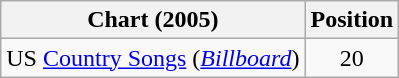<table class="wikitable sortable">
<tr>
<th scope="col">Chart (2005)</th>
<th scope="col">Position</th>
</tr>
<tr>
<td>US <a href='#'>Country Songs</a> (<em><a href='#'>Billboard</a></em>)</td>
<td align="center">20</td>
</tr>
</table>
